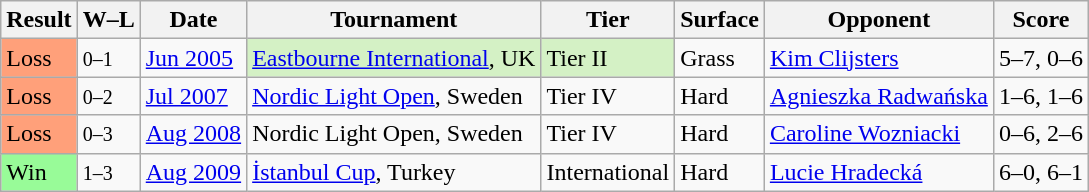<table class="sortable wikitable">
<tr>
<th>Result</th>
<th class="unsortable">W–L</th>
<th>Date</th>
<th>Tournament</th>
<th>Tier</th>
<th>Surface</th>
<th>Opponent</th>
<th class="unsortable">Score</th>
</tr>
<tr>
<td bgcolor=#ffa07a>Loss</td>
<td><small>0–1</small></td>
<td><a href='#'>Jun 2005</a></td>
<td bgcolor=#d4f1c5><a href='#'>Eastbourne International</a>, UK</td>
<td bgcolor=#d4f1c5>Tier II</td>
<td>Grass</td>
<td> <a href='#'>Kim Clijsters</a></td>
<td>5–7, 0–6</td>
</tr>
<tr>
<td bgcolor=#ffa07a>Loss</td>
<td><small>0–2</small></td>
<td><a href='#'>Jul 2007</a></td>
<td><a href='#'>Nordic Light Open</a>, Sweden</td>
<td>Tier IV</td>
<td>Hard</td>
<td> <a href='#'>Agnieszka Radwańska</a></td>
<td>1–6, 1–6</td>
</tr>
<tr>
<td bgcolor=#ffa07a>Loss</td>
<td><small>0–3</small></td>
<td><a href='#'>Aug 2008</a></td>
<td>Nordic Light Open, Sweden</td>
<td>Tier IV</td>
<td>Hard</td>
<td> <a href='#'>Caroline Wozniacki</a></td>
<td>0–6, 2–6</td>
</tr>
<tr>
<td bgcolor=#98fb98>Win</td>
<td><small>1–3</small></td>
<td><a href='#'>Aug 2009</a></td>
<td><a href='#'>İstanbul Cup</a>, Turkey</td>
<td>International</td>
<td>Hard</td>
<td> <a href='#'>Lucie Hradecká</a></td>
<td>6–0, 6–1</td>
</tr>
</table>
